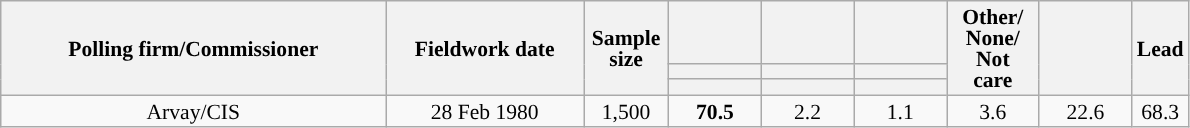<table class="wikitable collapsible collapsed" style="text-align:center; font-size:90%; line-height:14px;">
<tr style="height:42px;">
<th style="width:250px;" rowspan="3">Polling firm/Commissioner</th>
<th style="width:125px;" rowspan="3">Fieldwork date</th>
<th style="width:50px;" rowspan="3">Sample size</th>
<th style="width:55px;"></th>
<th style="width:55px;"></th>
<th style="width:55px;"></th>
<th style="width:55px;" rowspan="3">Other/<br>None/<br>Not<br>care</th>
<th style="width:55px;" rowspan="3"></th>
<th style="width:30px;" rowspan="3">Lead</th>
</tr>
<tr>
<th style="color:inherit;background:"></th>
<th style="color:inherit;background:"></th>
<th style="color:inherit;background:"></th>
</tr>
<tr>
<th></th>
<th></th>
<th></th>
</tr>
<tr>
<td>Arvay/CIS</td>
<td>28 Feb 1980</td>
<td>1,500</td>
<td><strong>70.5</strong></td>
<td>2.2</td>
<td>1.1</td>
<td>3.6</td>
<td>22.6</td>
<td style="background:">68.3</td>
</tr>
</table>
